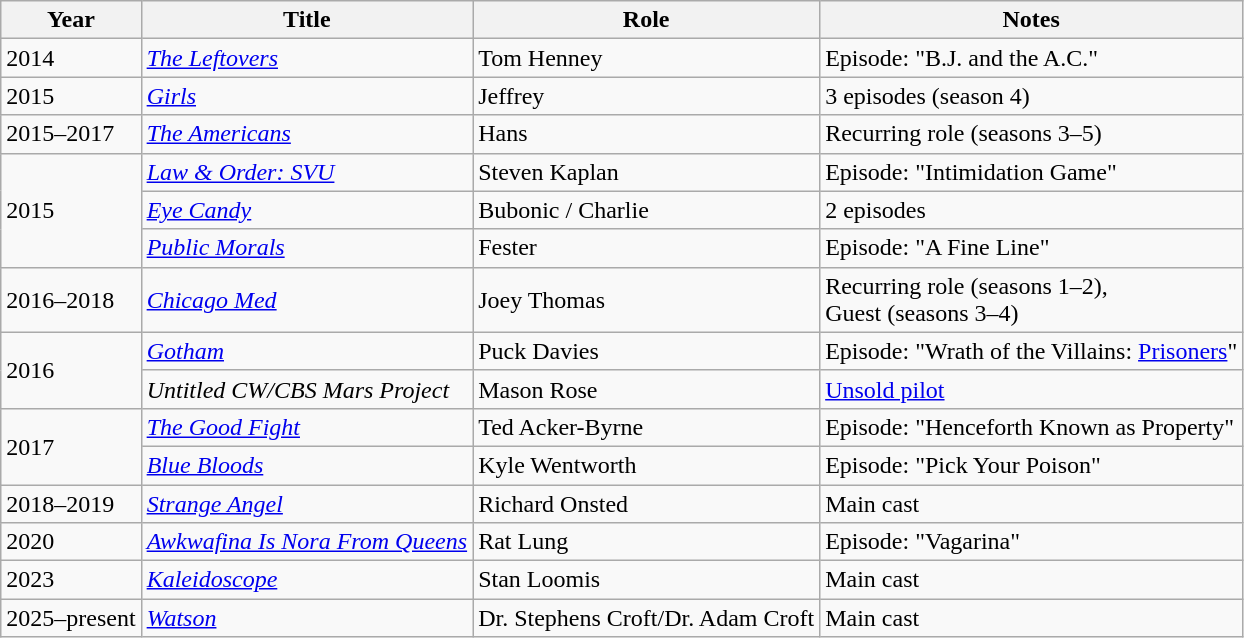<table class="wikitable">
<tr>
<th><strong>Year</strong></th>
<th><strong>Title</strong></th>
<th><strong>Role</strong></th>
<th><strong>Notes</strong></th>
</tr>
<tr>
<td>2014</td>
<td><em><a href='#'>The Leftovers</a></em></td>
<td>Tom Henney</td>
<td>Episode: "B.J. and the A.C."</td>
</tr>
<tr>
<td>2015</td>
<td><em><a href='#'>Girls</a></em></td>
<td>Jeffrey</td>
<td>3 episodes (season 4)</td>
</tr>
<tr>
<td>2015–2017</td>
<td><em><a href='#'>The Americans</a></em></td>
<td>Hans</td>
<td>Recurring role (seasons 3–5)</td>
</tr>
<tr>
<td rowspan="3">2015</td>
<td><em><a href='#'>Law & Order: SVU</a></em></td>
<td>Steven Kaplan</td>
<td>Episode: "Intimidation Game"</td>
</tr>
<tr>
<td><em><a href='#'>Eye Candy</a></em></td>
<td>Bubonic / Charlie</td>
<td>2 episodes</td>
</tr>
<tr>
<td><em><a href='#'>Public Morals</a></em></td>
<td>Fester</td>
<td>Episode: "A Fine Line"</td>
</tr>
<tr>
<td>2016–2018</td>
<td><em><a href='#'>Chicago Med</a></em></td>
<td>Joey Thomas</td>
<td>Recurring role (seasons 1–2),<br>Guest (seasons 3–4)</td>
</tr>
<tr>
<td rowspan="2">2016</td>
<td><em><a href='#'>Gotham</a></em></td>
<td>Puck Davies</td>
<td>Episode: "Wrath of the Villains: <a href='#'>Prisoners</a>"</td>
</tr>
<tr>
<td><em>Untitled CW/CBS Mars Project</em></td>
<td>Mason Rose</td>
<td><a href='#'>Unsold pilot</a></td>
</tr>
<tr>
<td rowspan="2">2017</td>
<td><em><a href='#'>The Good Fight</a></em></td>
<td>Ted Acker-Byrne</td>
<td>Episode: "Henceforth Known as Property"</td>
</tr>
<tr>
<td><em><a href='#'>Blue Bloods</a></em></td>
<td>Kyle Wentworth</td>
<td>Episode: "Pick Your Poison"</td>
</tr>
<tr>
<td>2018–2019</td>
<td><em><a href='#'>Strange Angel</a></em></td>
<td>Richard Onsted</td>
<td>Main cast</td>
</tr>
<tr>
<td>2020</td>
<td><em><a href='#'>Awkwafina Is Nora From Queens</a></em></td>
<td>Rat Lung</td>
<td>Episode: "Vagarina"</td>
</tr>
<tr>
<td>2023</td>
<td><em><a href='#'>Kaleidoscope</a></em></td>
<td>Stan Loomis</td>
<td>Main cast</td>
</tr>
<tr>
<td>2025–present</td>
<td><em><a href='#'>Watson</a></em></td>
<td>Dr. Stephens Croft/Dr. Adam Croft</td>
<td>Main cast</td>
</tr>
</table>
